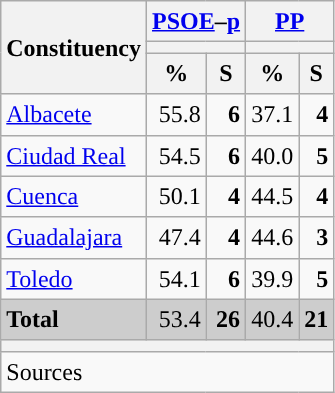<table class="wikitable sortable" style="text-align:right; line-height:20px;">
<tr>
<th rowspan="3">Constituency</th>
<th colspan="2" width="30px" class="unsortable"><a href='#'>PSOE</a>–<a href='#'>p</a></th>
<th colspan="2" width="30px" class="unsortable"><a href='#'>PP</a></th>
</tr>
<tr>
<th colspan="2" style="background:"></th>
<th colspan="2" style="background:"></th>
</tr>
<tr>
<th data-sort-type="number">%</th>
<th data-sort-type="number">S</th>
<th data-sort-type="number">%</th>
<th data-sort-type="number">S</th>
</tr>
<tr>
<td align="left"><a href='#'>Albacete</a></td>
<td style="background:">55.8</td>
<td><strong>6</strong></td>
<td>37.1</td>
<td><strong>4</strong></td>
</tr>
<tr>
<td align="left"><a href='#'>Ciudad Real</a></td>
<td style="background:">54.5</td>
<td><strong>6</strong></td>
<td>40.0</td>
<td><strong>5</strong></td>
</tr>
<tr>
<td align="left"><a href='#'>Cuenca</a></td>
<td style="background:">50.1</td>
<td><strong>4</strong></td>
<td>44.5</td>
<td><strong>4</strong></td>
</tr>
<tr>
<td align="left"><a href='#'>Guadalajara</a></td>
<td style="background:">47.4</td>
<td><strong>4</strong></td>
<td>44.6</td>
<td><strong>3</strong></td>
</tr>
<tr>
<td align="left"><a href='#'>Toledo</a></td>
<td style="background:">54.1</td>
<td><strong>6</strong></td>
<td>39.9</td>
<td><strong>5</strong></td>
</tr>
<tr style="background:#CDCDCD;">
<td align="left"><strong>Total</strong></td>
<td style="background:">53.4</td>
<td><strong>26</strong></td>
<td>40.4</td>
<td><strong>21</strong></td>
</tr>
<tr>
<th colspan="5"></th>
</tr>
<tr>
<th style="text-align:left; font-weight:normal; background:#F9F9F9" colspan="5">Sources</th>
</tr>
</table>
